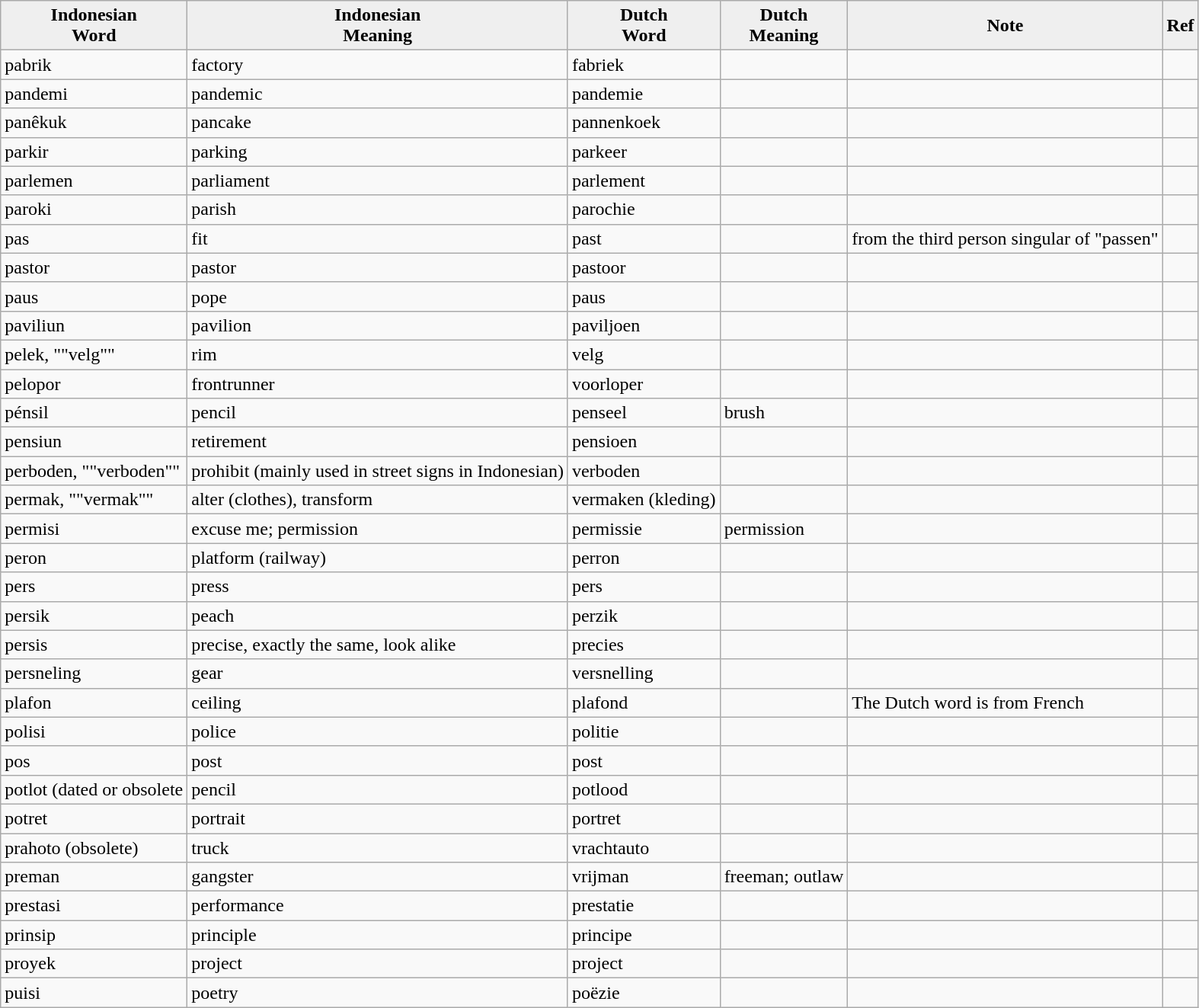<table class="wikitable">
<tr>
<th style="background:#efefef;">Indonesian <br>Word</th>
<th style="background:#efefef;">Indonesian <br>Meaning</th>
<th style="background:#efefef;">Dutch <br>Word</th>
<th style="background:#efefef;">Dutch <br>Meaning</th>
<th style="background:#efefef;">Note</th>
<th style="background:#efefef;">Ref</th>
</tr>
<tr>
<td>pabrik</td>
<td>factory</td>
<td>fabriek</td>
<td></td>
<td></td>
<td></td>
</tr>
<tr>
<td>pandemi</td>
<td>pandemic</td>
<td>pandemie</td>
<td></td>
<td></td>
<td></td>
</tr>
<tr>
<td>panêkuk</td>
<td>pancake</td>
<td>pannenkoek</td>
<td></td>
<td></td>
<td></td>
</tr>
<tr>
<td>parkir</td>
<td>parking</td>
<td>parkeer</td>
<td></td>
<td></td>
<td></td>
</tr>
<tr>
<td>parlemen</td>
<td>parliament</td>
<td>parlement</td>
<td></td>
<td></td>
<td></td>
</tr>
<tr>
<td>paroki</td>
<td>parish</td>
<td>parochie</td>
<td></td>
<td></td>
<td></td>
</tr>
<tr>
<td>pas</td>
<td>fit</td>
<td>past</td>
<td></td>
<td>from the third person singular of "passen"</td>
<td></td>
</tr>
<tr>
<td>pastor</td>
<td>pastor</td>
<td>pastoor</td>
<td></td>
<td></td>
<td></td>
</tr>
<tr>
<td>paus</td>
<td>pope</td>
<td>paus</td>
<td></td>
<td></td>
<td></td>
</tr>
<tr>
<td>paviliun</td>
<td>pavilion</td>
<td>paviljoen</td>
<td></td>
<td></td>
<td></td>
</tr>
<tr>
<td>pelek, ""velg""</td>
<td>rim</td>
<td>velg</td>
<td></td>
<td></td>
<td></td>
</tr>
<tr>
<td>pelopor</td>
<td>frontrunner</td>
<td>voorloper</td>
<td></td>
<td></td>
<td></td>
</tr>
<tr>
<td>pénsil</td>
<td>pencil</td>
<td>penseel</td>
<td>brush</td>
<td></td>
<td></td>
</tr>
<tr>
<td>pensiun</td>
<td>retirement</td>
<td>pensioen</td>
<td></td>
<td></td>
<td></td>
</tr>
<tr>
<td>perboden, ""verboden""</td>
<td>prohibit (mainly used in street signs in Indonesian)</td>
<td>verboden</td>
<td></td>
<td></td>
<td></td>
</tr>
<tr>
<td>permak, ""vermak""</td>
<td>alter (clothes), transform</td>
<td>vermaken (kleding)</td>
<td></td>
<td></td>
<td></td>
</tr>
<tr>
<td>permisi</td>
<td>excuse me; permission</td>
<td>permissie</td>
<td>permission</td>
<td></td>
<td></td>
</tr>
<tr>
<td>peron</td>
<td>platform (railway)</td>
<td>perron</td>
<td></td>
<td></td>
<td></td>
</tr>
<tr>
<td>pers</td>
<td>press</td>
<td>pers</td>
<td></td>
<td></td>
<td></td>
</tr>
<tr>
<td>persik</td>
<td>peach</td>
<td>perzik</td>
<td></td>
<td></td>
<td></td>
</tr>
<tr>
<td>persis</td>
<td>precise, exactly the same, look alike</td>
<td>precies</td>
<td></td>
<td></td>
<td></td>
</tr>
<tr>
<td>persneling</td>
<td>gear</td>
<td>versnelling</td>
<td></td>
<td></td>
</tr>
<tr>
<td>plafon</td>
<td>ceiling</td>
<td>plafond</td>
<td></td>
<td>The Dutch word is from French</td>
<td></td>
</tr>
<tr>
<td>polisi</td>
<td>police</td>
<td>politie</td>
<td></td>
<td></td>
<td></td>
</tr>
<tr>
<td>pos</td>
<td>post</td>
<td>post</td>
<td></td>
<td></td>
<td></td>
</tr>
<tr>
<td>potlot (dated or obsolete</td>
<td>pencil</td>
<td>potlood</td>
<td></td>
<td></td>
<td></td>
</tr>
<tr>
<td>potret</td>
<td>portrait</td>
<td>portret</td>
<td></td>
<td></td>
<td></td>
</tr>
<tr>
<td>prahoto (obsolete)</td>
<td>truck</td>
<td>vrachtauto</td>
<td></td>
<td></td>
<td></td>
</tr>
<tr>
<td>preman</td>
<td>gangster</td>
<td>vrijman</td>
<td>freeman; outlaw</td>
<td></td>
<td></td>
</tr>
<tr>
<td>prestasi</td>
<td>performance</td>
<td>prestatie</td>
<td></td>
<td></td>
<td></td>
</tr>
<tr>
<td>prinsip</td>
<td>principle</td>
<td>principe</td>
<td></td>
<td></td>
<td></td>
</tr>
<tr>
<td>proyek</td>
<td>project</td>
<td>project</td>
<td></td>
<td></td>
<td></td>
</tr>
<tr>
<td>puisi</td>
<td>poetry</td>
<td>poëzie</td>
<td></td>
<td></td>
</tr>
</table>
